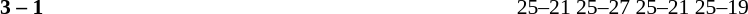<table width=100% cellspacing=1>
<tr>
<th width=20%></th>
<th width=12%></th>
<th width=20%></th>
<th width=33%></th>
<td></td>
</tr>
<tr style=font-size:90%>
<td align=right><strong></strong></td>
<td align=center><strong>3 – 1</strong></td>
<td></td>
<td>25–21 25–27 25–21 25–19</td>
</tr>
</table>
